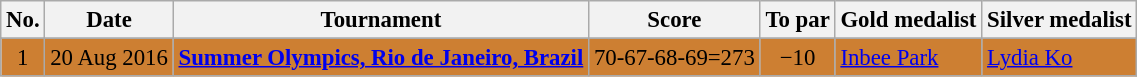<table class="wikitable" style="font-size:95%;">
<tr>
<th>No.</th>
<th>Date</th>
<th>Tournament</th>
<th>Score</th>
<th>To par</th>
<th>Gold medalist</th>
<th>Silver medalist</th>
</tr>
<tr>
</tr>
<tr bgcolor=cd7f32>
<td align=center>1</td>
<td align=right>20 Aug 2016</td>
<td><strong><a href='#'>Summer Olympics, Rio de Janeiro, Brazil</a></strong></td>
<td align=right>70-67-68-69=273</td>
<td align=center>−10</td>
<td> <a href='#'>Inbee Park</a></td>
<td> <a href='#'>Lydia Ko</a></td>
</tr>
</table>
